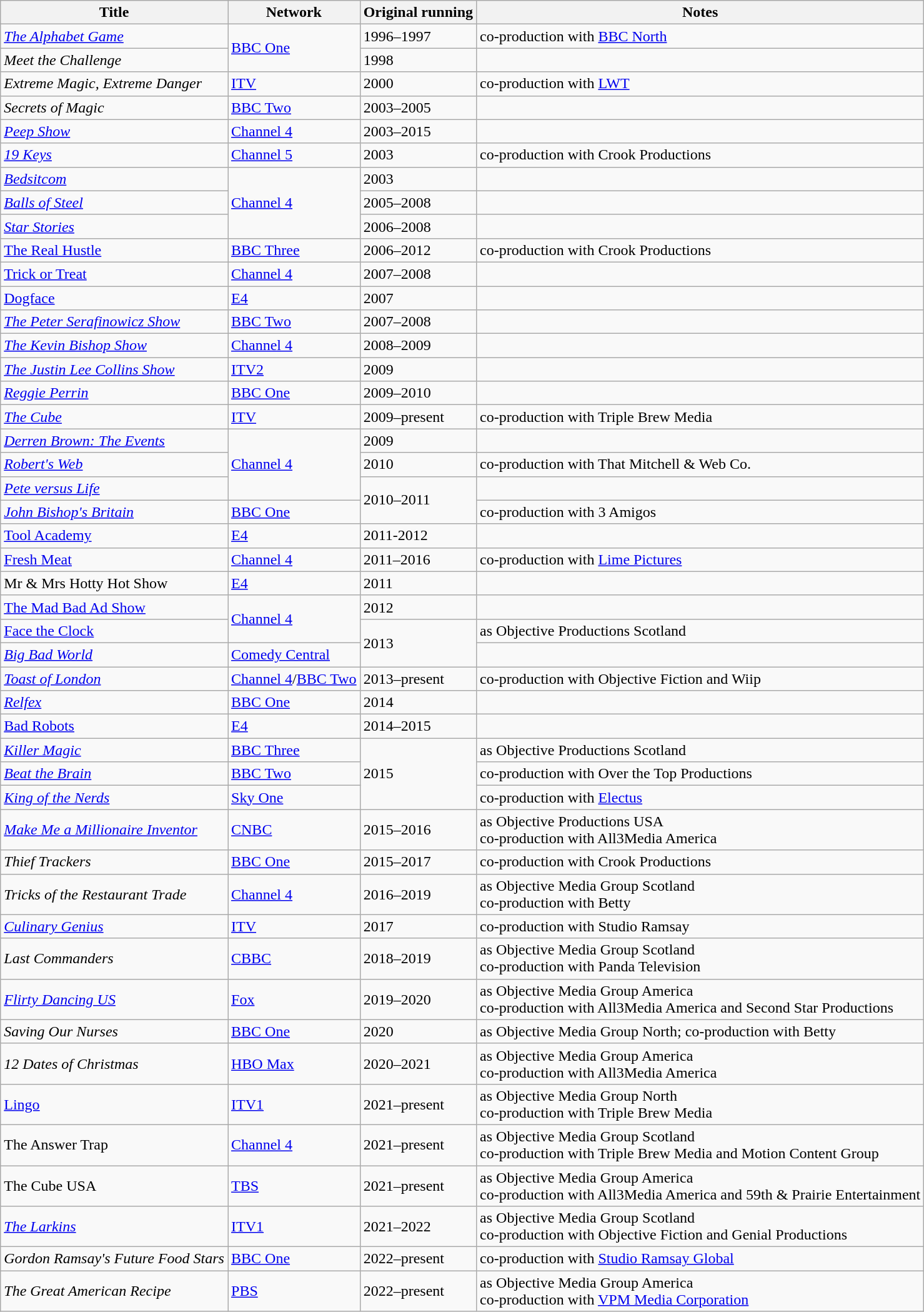<table class="wikitable sortable">
<tr>
<th>Title</th>
<th>Network</th>
<th>Original running</th>
<th>Notes</th>
</tr>
<tr>
<td><em><a href='#'>The Alphabet Game</a></em></td>
<td rowspan="2"><a href='#'>BBC One</a></td>
<td>1996–1997</td>
<td>co-production with <a href='#'>BBC North</a></td>
</tr>
<tr>
<td><em>Meet the Challenge</em></td>
<td>1998</td>
<td></td>
</tr>
<tr>
<td><em>Extreme Magic, Extreme Danger</em></td>
<td><a href='#'>ITV</a></td>
<td>2000</td>
<td>co-production with <a href='#'>LWT</a></td>
</tr>
<tr>
<td><em>Secrets of Magic</em></td>
<td><a href='#'>BBC Two</a></td>
<td>2003–2005</td>
<td></td>
</tr>
<tr>
<td><em><a href='#'>Peep Show</a></em></td>
<td><a href='#'>Channel 4</a></td>
<td>2003–2015</td>
<td></td>
</tr>
<tr>
<td><em><a href='#'>19 Keys</a></em></td>
<td><a href='#'>Channel 5</a></td>
<td>2003</td>
<td>co-production with Crook Productions</td>
</tr>
<tr>
<td><em><a href='#'>Bedsitcom</a></em></td>
<td rowspan="3"><a href='#'>Channel 4</a></td>
<td>2003</td>
<td></td>
</tr>
<tr>
<td><em><a href='#'>Balls of Steel</a></em></td>
<td>2005–2008</td>
<td></td>
</tr>
<tr>
<td><em><a href='#'>Star Stories</a></em></td>
<td>2006–2008</td>
<td></td>
</tr>
<tr>
<td><a href='#'>The Real Hustle</a></td>
<td><a href='#'>BBC Three</a></td>
<td>2006–2012</td>
<td>co-production with Crook Productions</td>
</tr>
<tr>
<td><a href='#'>Trick or Treat</a></td>
<td><a href='#'>Channel 4</a></td>
<td>2007–2008</td>
<td></td>
</tr>
<tr>
<td><a href='#'>Dogface</a></td>
<td><a href='#'>E4</a></td>
<td>2007</td>
<td></td>
</tr>
<tr>
<td><em><a href='#'>The Peter Serafinowicz Show</a></em></td>
<td><a href='#'>BBC Two</a></td>
<td>2007–2008</td>
<td></td>
</tr>
<tr>
<td><em><a href='#'>The Kevin Bishop Show</a></em></td>
<td><a href='#'>Channel 4</a></td>
<td>2008–2009</td>
<td></td>
</tr>
<tr>
<td><em><a href='#'>The Justin Lee Collins Show</a></em></td>
<td><a href='#'>ITV2</a></td>
<td>2009</td>
<td></td>
</tr>
<tr>
<td><em><a href='#'>Reggie Perrin</a></em></td>
<td><a href='#'>BBC One</a></td>
<td>2009–2010</td>
<td></td>
</tr>
<tr>
<td><em><a href='#'>The Cube</a></em></td>
<td><a href='#'>ITV</a></td>
<td>2009–present</td>
<td>co-production with Triple Brew Media</td>
</tr>
<tr>
<td><em><a href='#'>Derren Brown: The Events</a></em></td>
<td rowspan="3"><a href='#'>Channel 4</a></td>
<td>2009</td>
<td></td>
</tr>
<tr>
<td><em><a href='#'>Robert's Web</a></em></td>
<td>2010</td>
<td>co-production with That Mitchell & Web Co.</td>
</tr>
<tr>
<td><em><a href='#'>Pete versus Life</a></em></td>
<td rowspan="2">2010–2011</td>
</tr>
<tr>
<td><em><a href='#'>John Bishop's Britain</a></em></td>
<td><a href='#'>BBC One</a></td>
<td>co-production with 3 Amigos</td>
</tr>
<tr>
<td><a href='#'>Tool Academy</a></td>
<td><a href='#'>E4</a></td>
<td>2011-2012</td>
<td></td>
</tr>
<tr>
<td><a href='#'>Fresh Meat</a></td>
<td><a href='#'>Channel 4</a></td>
<td>2011–2016</td>
<td>co-production with <a href='#'>Lime Pictures</a></td>
</tr>
<tr>
<td>Mr & Mrs Hotty Hot Show</td>
<td><a href='#'>E4</a></td>
<td>2011</td>
<td></td>
</tr>
<tr>
<td><a href='#'>The Mad Bad Ad Show</a></td>
<td rowspan="2"><a href='#'>Channel 4</a></td>
<td>2012</td>
<td></td>
</tr>
<tr>
<td><a href='#'>Face the Clock</a></td>
<td rowspan="2">2013</td>
<td>as Objective Productions Scotland</td>
</tr>
<tr>
<td><em><a href='#'>Big Bad World</a></em></td>
<td><a href='#'>Comedy Central</a></td>
<td></td>
</tr>
<tr>
<td><em><a href='#'>Toast of London</a></em></td>
<td><a href='#'>Channel 4</a>/<a href='#'>BBC Two</a></td>
<td>2013–present</td>
<td>co-production with Objective Fiction and Wiip</td>
</tr>
<tr>
<td><em><a href='#'>Relfex</a></em></td>
<td><a href='#'>BBC One</a></td>
<td>2014</td>
<td></td>
</tr>
<tr>
<td><a href='#'>Bad Robots</a></td>
<td><a href='#'>E4</a></td>
<td>2014–2015</td>
<td></td>
</tr>
<tr>
<td><em><a href='#'>Killer Magic</a></em></td>
<td><a href='#'>BBC Three</a></td>
<td rowspan="3">2015</td>
<td>as Objective Productions Scotland</td>
</tr>
<tr>
<td><em><a href='#'>Beat the Brain</a></em></td>
<td><a href='#'>BBC Two</a></td>
<td>co-production with Over the Top Productions</td>
</tr>
<tr>
<td><em><a href='#'>King of the Nerds</a></em></td>
<td><a href='#'>Sky One</a></td>
<td>co-production with <a href='#'>Electus</a></td>
</tr>
<tr>
<td><em><a href='#'>Make Me a Millionaire Inventor</a></em></td>
<td><a href='#'>CNBC</a></td>
<td>2015–2016</td>
<td>as Objective Productions USA<br>co-production with All3Media America</td>
</tr>
<tr>
<td><em>Thief Trackers</em></td>
<td><a href='#'>BBC One</a></td>
<td>2015–2017</td>
<td>co-production with Crook Productions</td>
</tr>
<tr>
<td><em>Tricks of the Restaurant Trade</em></td>
<td><a href='#'>Channel 4</a></td>
<td>2016–2019</td>
<td>as Objective Media Group Scotland<br>co-production with Betty</td>
</tr>
<tr>
<td><em><a href='#'>Culinary Genius</a></em></td>
<td><a href='#'>ITV</a></td>
<td>2017</td>
<td>co-production with Studio Ramsay</td>
</tr>
<tr>
<td><em>Last Commanders</em></td>
<td><a href='#'>CBBC</a></td>
<td>2018–2019</td>
<td>as Objective Media Group Scotland<br>co-production with Panda Television</td>
</tr>
<tr>
<td><em><a href='#'>Flirty Dancing US</a></em></td>
<td><a href='#'>Fox</a></td>
<td>2019–2020</td>
<td>as Objective Media Group America<br>co-production with All3Media America and Second Star Productions</td>
</tr>
<tr>
<td><em>Saving Our Nurses</em></td>
<td><a href='#'>BBC One</a></td>
<td>2020</td>
<td>as Objective Media Group North; co-production with Betty</td>
</tr>
<tr>
<td><em>12 Dates of Christmas</em></td>
<td><a href='#'>HBO Max</a></td>
<td>2020–2021</td>
<td>as Objective Media Group America<br>co-production with All3Media America</td>
</tr>
<tr>
<td><a href='#'>Lingo</a></td>
<td><a href='#'>ITV1</a></td>
<td>2021–present</td>
<td>as Objective Media Group North<br>co-production with Triple Brew Media</td>
</tr>
<tr>
<td>The Answer Trap</td>
<td><a href='#'>Channel 4</a></td>
<td>2021–present</td>
<td>as Objective Media Group Scotland<br>co-production with Triple Brew Media and Motion Content Group</td>
</tr>
<tr>
<td>The Cube USA</td>
<td><a href='#'>TBS</a></td>
<td>2021–present</td>
<td>as Objective Media Group America<br>co-production with All3Media America and 59th & Prairie Entertainment</td>
</tr>
<tr>
<td><em><a href='#'>The Larkins</a></em></td>
<td><a href='#'>ITV1</a></td>
<td>2021–2022</td>
<td>as Objective Media Group Scotland<br>co-production with Objective Fiction and Genial Productions</td>
</tr>
<tr>
<td><em>Gordon Ramsay's Future Food Stars</em></td>
<td><a href='#'>BBC One</a></td>
<td>2022–present</td>
<td>co-production with <a href='#'>Studio Ramsay Global</a></td>
</tr>
<tr>
<td><em>The Great American Recipe</em></td>
<td><a href='#'>PBS</a></td>
<td>2022–present</td>
<td>as Objective Media Group America<br>co-production with <a href='#'>VPM Media Corporation</a></td>
</tr>
</table>
